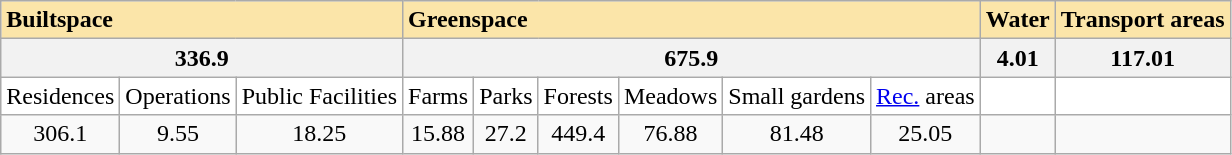<table class=wikitable align=center style="margin-left:0em;">
<tr --- style="background:#FBE5A9">
<td colspan=3><strong>Builtspace</strong></td>
<td colspan=6><strong>Greenspace</strong></td>
<td><strong>Water</strong></td>
<td><strong>Transport areas</strong></td>
</tr>
<tr --- style="background:#FFFFFF" align=center>
<th colspan=3 >336.9</th>
<th colspan=6 >675.9</th>
<th> 4.01</th>
<th> 117.01</th>
</tr>
<tr --- style="background:#FFFFFF" align=center>
<td>Residences</td>
<td>Operations</td>
<td>Public Facilities</td>
<td>Farms</td>
<td>Parks</td>
<td>Forests</td>
<td>Meadows</td>
<td>Small gardens</td>
<td><a href='#'>Rec.</a> areas</td>
<td></td>
<td></td>
</tr>
<tr --- align=center>
<td> 306.1</td>
<td> 9.55</td>
<td> 18.25</td>
<td> 15.88</td>
<td> 27.2</td>
<td> 449.4</td>
<td> 76.88</td>
<td> 81.48</td>
<td> 25.05</td>
<td></td>
<td></td>
</tr>
</table>
